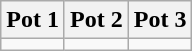<table class="wikitable">
<tr>
<th>Pot 1</th>
<th>Pot 2</th>
<th>Pot 3</th>
</tr>
<tr>
<td valign="top"></td>
<td valign="top"></td>
<td valign="top"></td>
</tr>
</table>
